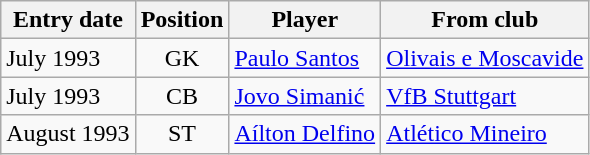<table class="wikitable">
<tr>
<th>Entry date</th>
<th>Position</th>
<th>Player</th>
<th>From club</th>
</tr>
<tr>
<td>July 1993</td>
<td style="text-align:center;">GK</td>
<td style="text-align:left;"><a href='#'>Paulo Santos</a></td>
<td style="text-align:left;"><a href='#'>Olivais e Moscavide</a></td>
</tr>
<tr>
<td>July 1993</td>
<td style="text-align:center;">CB</td>
<td style="text-align:left;"><a href='#'>Jovo Simanić</a></td>
<td style="text-align:left;"><a href='#'>VfB Stuttgart</a></td>
</tr>
<tr>
<td>August 1993</td>
<td style="text-align:center;">ST</td>
<td style="text-align:left;"><a href='#'>Aílton Delfino</a></td>
<td style="text-align:left;"><a href='#'>Atlético Mineiro</a></td>
</tr>
</table>
